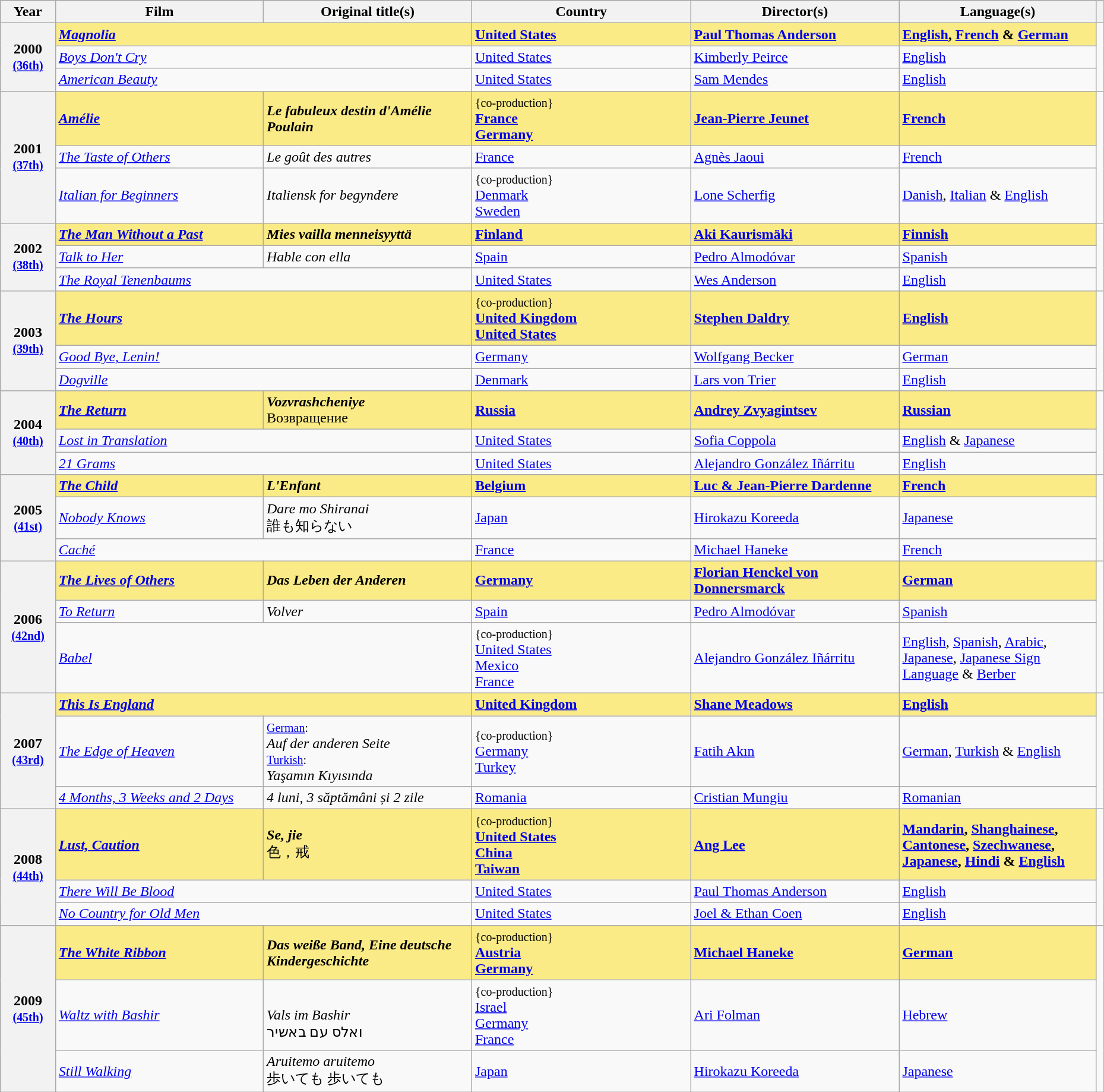<table class="wikitable" style="width:98%;">
<tr style="background:#bebebe;">
<th style="width:5%;">Year</th>
<th style="width:19%;">Film</th>
<th style="width:19%;">Original title(s)</th>
<th style="width:20%;">Country</th>
<th style="width:19%;">Director(s)</th>
<th style="width:19%;">Language(s)</th>
<th scope="col" style="width:2%;" class="unsortable"></th>
</tr>
<tr>
<th scope="row" rowspan=3 style="text-align:center"><strong>2000</strong><br><small><a href='#'>(36th)</a></small></th>
<td style="background:#FAEB86" colspan="2"><strong><em><a href='#'>Magnolia</a></em></strong></td>
<td style="background:#FAEB86"> <strong><a href='#'>United States</a></strong></td>
<td style="background:#FAEB86"><strong><a href='#'>Paul Thomas Anderson</a></strong></td>
<td style="background:#FAEB86"><strong><a href='#'>English</a>, <a href='#'>French</a> & <a href='#'>German</a></strong></td>
<td rowspan="3"></td>
</tr>
<tr>
<td colspan="2"><em><a href='#'>Boys Don't Cry</a></em></td>
<td> <a href='#'>United States</a></td>
<td><a href='#'>Kimberly Peirce</a></td>
<td><a href='#'>English</a></td>
</tr>
<tr>
<td colspan="2"><em><a href='#'>American Beauty</a></em></td>
<td> <a href='#'>United States</a></td>
<td><a href='#'>Sam Mendes</a></td>
<td><a href='#'>English</a></td>
</tr>
<tr>
<th scope="row" rowspan=3 style="text-align:center"><strong>2001</strong><br><small><a href='#'>(37th)</a></small></th>
<td style="background:#FAEB86"><strong><em><a href='#'>Amélie</a></em></strong></td>
<td style="background:#FAEB86"><strong><em>Le fabuleux destin d'Amélie Poulain</em></strong></td>
<td style="background:#FAEB86"><small>{co-production}</small><br> <strong><a href='#'>France</a></strong><br> <strong><a href='#'>Germany</a></strong></td>
<td style="background:#FAEB86"><strong><a href='#'>Jean-Pierre Jeunet</a></strong></td>
<td style="background:#FAEB86"><strong><a href='#'>French</a></strong></td>
<td rowspan="3"></td>
</tr>
<tr>
<td><em><a href='#'>The Taste of Others</a></em></td>
<td><em>Le goût des autres</em></td>
<td> <a href='#'>France</a></td>
<td><a href='#'>Agnès Jaoui</a></td>
<td><a href='#'>French</a></td>
</tr>
<tr>
<td><em><a href='#'>Italian for Beginners</a></em></td>
<td><em>Italiensk for begyndere</em></td>
<td><small>{co-production}</small><br> <a href='#'>Denmark</a><br> <a href='#'>Sweden</a></td>
<td><a href='#'>Lone Scherfig</a></td>
<td><a href='#'>Danish</a>, <a href='#'>Italian</a> & <a href='#'>English</a></td>
</tr>
<tr>
<th scope="row" rowspan=3 style="text-align:center"><strong>2002</strong><br><small><a href='#'>(38th)</a></small></th>
<td style="background:#FAEB86"><strong><em><a href='#'>The Man Without a Past</a></em></strong></td>
<td style="background:#FAEB86"><strong><em>Mies vailla menneisyyttä</em></strong></td>
<td style="background:#FAEB86"> <strong><a href='#'>Finland</a></strong></td>
<td style="background:#FAEB86"><strong><a href='#'>Aki Kaurismäki</a></strong></td>
<td style="background:#FAEB86"><strong><a href='#'>Finnish</a></strong></td>
<td rowspan="3"></td>
</tr>
<tr>
<td><em><a href='#'>Talk to Her</a></em></td>
<td><em>Hable con ella</em></td>
<td> <a href='#'>Spain</a></td>
<td><a href='#'>Pedro Almodóvar</a></td>
<td><a href='#'>Spanish</a></td>
</tr>
<tr>
<td colspan="2"><em><a href='#'>The Royal Tenenbaums</a></em></td>
<td> <a href='#'>United States</a></td>
<td><a href='#'>Wes Anderson</a></td>
<td><a href='#'>English</a></td>
</tr>
<tr>
<th scope="row" rowspan=3 style="text-align:center"><strong>2003</strong><br><small><a href='#'>(39th)</a></small></th>
<td style="background:#FAEB86" colspan="2"><strong><em><a href='#'>The Hours</a></em></strong></td>
<td style="background:#FAEB86"><small>{co-production}</small><br> <strong><a href='#'>United Kingdom</a></strong><br> <strong><a href='#'>United States</a></strong></td>
<td style="background:#FAEB86"><strong><a href='#'>Stephen Daldry</a></strong></td>
<td style="background:#FAEB86"><strong><a href='#'>English</a></strong></td>
<td rowspan="3"></td>
</tr>
<tr>
<td colspan="2"><em><a href='#'>Good Bye, Lenin!</a></em></td>
<td> <a href='#'>Germany</a></td>
<td><a href='#'>Wolfgang Becker</a></td>
<td><a href='#'>German</a></td>
</tr>
<tr>
<td colspan="2"><em><a href='#'>Dogville</a></em></td>
<td> <a href='#'>Denmark</a></td>
<td><a href='#'>Lars von Trier</a></td>
<td><a href='#'>English</a></td>
</tr>
<tr>
<th scope="row" rowspan=3 style="text-align:center"><strong>2004</strong><br><small><a href='#'>(40th)</a></small></th>
<td style="background:#FAEB86"><strong><em><a href='#'>The Return</a></em></strong></td>
<td style="background:#FAEB86"><strong><em>Vozvrashcheniye</em></strong><br>Возвращение</td>
<td style="background:#FAEB86"> <strong><a href='#'>Russia</a></strong></td>
<td style="background:#FAEB86"><strong><a href='#'>Andrey Zvyagintsev</a></strong></td>
<td style="background:#FAEB86"><strong><a href='#'>Russian</a></strong></td>
<td rowspan="3"></td>
</tr>
<tr>
<td colspan="2"><em><a href='#'>Lost in Translation</a></em></td>
<td> <a href='#'>United States</a></td>
<td><a href='#'>Sofia Coppola</a></td>
<td><a href='#'>English</a> & <a href='#'>Japanese</a></td>
</tr>
<tr>
<td colspan="2"><em><a href='#'>21 Grams</a></em></td>
<td> <a href='#'>United States</a></td>
<td><a href='#'>Alejandro González Iñárritu</a></td>
<td><a href='#'>English</a></td>
</tr>
<tr>
<th scope="row" rowspan=3 style="text-align:center"><strong>2005</strong><br><small><a href='#'>(41st)</a></small></th>
<td style="background:#FAEB86"><strong><em><a href='#'>The Child</a></em></strong></td>
<td style="background:#FAEB86"><strong><em>L'Enfant</em></strong></td>
<td style="background:#FAEB86"> <strong><a href='#'>Belgium</a></strong></td>
<td style="background:#FAEB86"><strong><a href='#'>Luc & Jean-Pierre Dardenne</a></strong></td>
<td style="background:#FAEB86"><strong><a href='#'>French</a></strong></td>
<td rowspan="3"></td>
</tr>
<tr>
<td><em><a href='#'>Nobody Knows</a></em></td>
<td><em>Dare mo Shiranai</em><br>誰も知らない</td>
<td> <a href='#'>Japan</a></td>
<td><a href='#'>Hirokazu Koreeda</a></td>
<td><a href='#'>Japanese</a></td>
</tr>
<tr>
<td colspan="2"><em><a href='#'>Caché</a></em></td>
<td> <a href='#'>France</a></td>
<td><a href='#'>Michael Haneke</a></td>
<td><a href='#'>French</a></td>
</tr>
<tr>
<th scope="row" rowspan=3 style="text-align:center"><strong>2006</strong><br><small><a href='#'>(42nd)</a></small></th>
<td style="background:#FAEB86"><strong><em><a href='#'>The Lives of Others</a></em></strong></td>
<td style="background:#FAEB86"><strong><em>Das Leben der Anderen</em></strong></td>
<td style="background:#FAEB86"> <strong><a href='#'>Germany</a></strong></td>
<td style="background:#FAEB86"><strong><a href='#'>Florian Henckel von Donnersmarck</a></strong></td>
<td style="background:#FAEB86"><strong><a href='#'>German</a></strong></td>
<td rowspan="3"></td>
</tr>
<tr>
<td><em><a href='#'>To Return</a></em></td>
<td><em>Volver</em></td>
<td> <a href='#'>Spain</a></td>
<td><a href='#'>Pedro Almodóvar</a></td>
<td><a href='#'>Spanish</a></td>
</tr>
<tr>
<td colspan="2"><em><a href='#'>Babel</a></em></td>
<td><small>{co-production}</small><br> <a href='#'>United States</a><br> <a href='#'>Mexico</a><br> <a href='#'>France</a></td>
<td><a href='#'>Alejandro González Iñárritu</a></td>
<td><a href='#'>English</a>, <a href='#'>Spanish</a>, <a href='#'>Arabic</a>, <a href='#'>Japanese</a>, <a href='#'>Japanese Sign Language</a> & <a href='#'>Berber</a></td>
</tr>
<tr>
<th scope="row" rowspan=3 style="text-align:center"><strong>2007</strong><br><small><a href='#'>(43rd)</a></small></th>
<td style="background:#FAEB86" colspan="2"><strong><em><a href='#'>This Is England</a></em></strong></td>
<td style="background:#FAEB86"> <strong><a href='#'>United Kingdom</a></strong></td>
<td style="background:#FAEB86"><strong><a href='#'>Shane Meadows</a></strong></td>
<td style="background:#FAEB86"><strong><a href='#'>English</a></strong></td>
<td rowspan="3"></td>
</tr>
<tr>
<td><em><a href='#'>The Edge of Heaven</a></em></td>
<td><small><a href='#'>German</a>:</small><br><em>Auf der anderen Seite</em><br><small><a href='#'>Turkish</a>:</small><br><em>Yaşamın Kıyısında</em></td>
<td><small>{co-production}</small><br> <a href='#'>Germany</a><br> <a href='#'>Turkey</a></td>
<td><a href='#'>Fatih Akın</a></td>
<td><a href='#'>German</a>, <a href='#'>Turkish</a> & <a href='#'>English</a></td>
</tr>
<tr>
<td><em><a href='#'>4 Months, 3 Weeks and 2 Days</a></em></td>
<td><em>4 luni, 3 săptămâni și 2 zile</em></td>
<td> <a href='#'>Romania</a></td>
<td><a href='#'>Cristian Mungiu</a></td>
<td><a href='#'>Romanian</a></td>
</tr>
<tr>
<th scope="row" rowspan=3 style="text-align:center"><strong>2008</strong><br><small><a href='#'>(44th)</a></small></th>
<td style="background:#FAEB86"><strong><em><a href='#'>Lust, Caution</a></em></strong></td>
<td style="background:#FAEB86"><strong><em>Se, jie</em></strong><br>色，戒</td>
<td style="background:#FAEB86"><small>{co-production}</small><br> <strong><a href='#'>United States</a></strong><br> <strong><a href='#'>China</a></strong><br> <strong><a href='#'>Taiwan</a></strong></td>
<td style="background:#FAEB86"><strong><a href='#'>Ang Lee</a></strong></td>
<td style="background:#FAEB86"><strong><a href='#'>Mandarin</a>, <a href='#'>Shanghainese</a>, <a href='#'>Cantonese</a>, <a href='#'>Szechwanese</a>, <a href='#'>Japanese</a>, <a href='#'>Hindi</a> & <a href='#'>English</a></strong></td>
<td rowspan="3"></td>
</tr>
<tr>
<td colspan="2"><em><a href='#'>There Will Be Blood</a></em></td>
<td> <a href='#'>United States</a></td>
<td><a href='#'>Paul Thomas Anderson</a></td>
<td><a href='#'>English</a></td>
</tr>
<tr>
<td colspan="2"><em><a href='#'>No Country for Old Men</a></em></td>
<td> <a href='#'>United States</a></td>
<td><a href='#'>Joel & Ethan Coen</a></td>
<td><a href='#'>English</a></td>
</tr>
<tr>
<th scope="row" rowspan=3 style="text-align:center"><strong>2009</strong><br><small><a href='#'>(45th)</a></small></th>
<td style="background:#FAEB86"><strong><em><a href='#'>The White Ribbon</a></em></strong></td>
<td style="background:#FAEB86"><strong><em>Das weiße Band, Eine deutsche Kindergeschichte</em></strong></td>
<td style="background:#FAEB86"><small>{co-production}</small><br> <strong><a href='#'>Austria</a></strong><br> <strong><a href='#'>Germany</a></strong></td>
<td style="background:#FAEB86"><strong><a href='#'>Michael Haneke</a></strong></td>
<td style="background:#FAEB86"><strong><a href='#'>German</a></strong></td>
<td rowspan="3"></td>
</tr>
<tr>
<td><em><a href='#'>Waltz with Bashir</a></em></td>
<td><br><em>Vals im Bashir</em><br>ואלס עם באשיר</td>
<td><small>{co-production}</small><br> <a href='#'>Israel</a><br> <a href='#'>Germany</a><br> <a href='#'>France</a></td>
<td><a href='#'>Ari Folman</a></td>
<td><a href='#'>Hebrew</a></td>
</tr>
<tr>
<td><em><a href='#'>Still Walking</a></em></td>
<td><em>Aruitemo aruitemo</em><br>歩いても 歩いても</td>
<td> <a href='#'>Japan</a></td>
<td><a href='#'>Hirokazu Koreeda</a></td>
<td><a href='#'>Japanese</a></td>
</tr>
</table>
